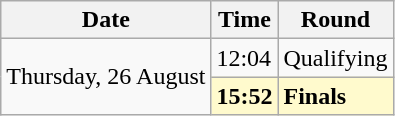<table class="wikitable">
<tr>
<th>Date</th>
<th>Time</th>
<th>Round</th>
</tr>
<tr>
<td rowspan=2>Thursday, 26 August</td>
<td>12:04</td>
<td>Qualifying</td>
</tr>
<tr style="background:lemonchiffon">
<td><strong>15:52</strong></td>
<td><strong>Finals</strong></td>
</tr>
</table>
